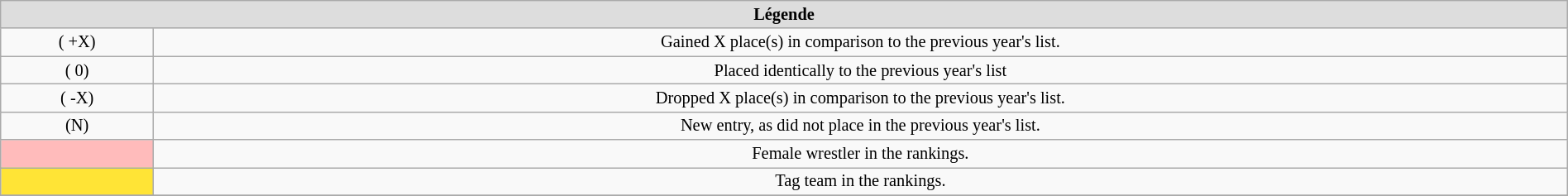<table class="wikitable" width="100%" style="font-size:85%; text-align:center;">
<tr>
<th style="background: #DDDDDD;" colspan="2">Légende</th>
</tr>
<tr>
<td>( +X)</td>
<td>Gained X place(s) in comparison to the previous year's list.</td>
</tr>
<tr>
<td>( 0)</td>
<td>Placed identically to the previous year's list</td>
</tr>
<tr>
<td>( -X)</td>
<td>Dropped X place(s) in comparison to the previous year's list.</td>
</tr>
<tr>
<td>(N)</td>
<td>New entry, as did not place in the previous year's list.</td>
</tr>
<tr>
<td style="background: #FFBBBB;"><br></td>
<td>Female wrestler in the rankings.</td>
</tr>
<tr>
<td style="background: #FFE436;"><br></td>
<td>Tag team in the rankings.</td>
</tr>
<tr>
</tr>
</table>
